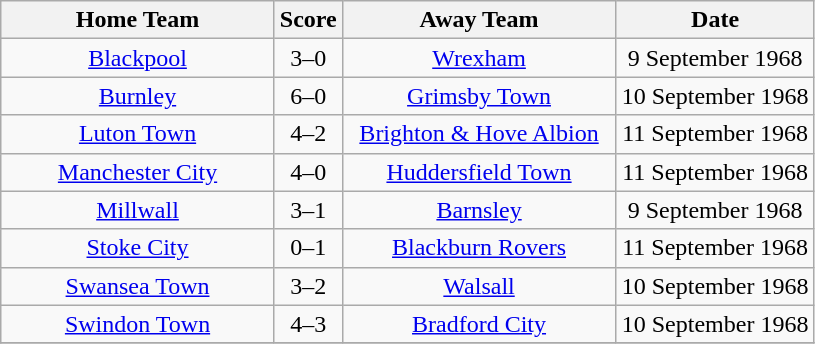<table class="wikitable" style="text-align:center;">
<tr>
<th width=175>Home Team</th>
<th width=20>Score</th>
<th width=175>Away Team</th>
<th width=125>Date</th>
</tr>
<tr>
<td><a href='#'>Blackpool</a></td>
<td>3–0</td>
<td><a href='#'>Wrexham</a></td>
<td>9 September 1968</td>
</tr>
<tr>
<td><a href='#'>Burnley</a></td>
<td>6–0</td>
<td><a href='#'>Grimsby Town</a></td>
<td>10 September 1968</td>
</tr>
<tr>
<td><a href='#'>Luton Town</a></td>
<td>4–2</td>
<td><a href='#'>Brighton & Hove Albion</a></td>
<td>11 September 1968</td>
</tr>
<tr>
<td><a href='#'>Manchester City</a></td>
<td>4–0</td>
<td><a href='#'>Huddersfield Town</a></td>
<td>11 September 1968</td>
</tr>
<tr>
<td><a href='#'>Millwall</a></td>
<td>3–1</td>
<td><a href='#'>Barnsley</a></td>
<td>9 September 1968</td>
</tr>
<tr>
<td><a href='#'>Stoke City</a></td>
<td>0–1</td>
<td><a href='#'>Blackburn Rovers</a></td>
<td>11 September 1968</td>
</tr>
<tr>
<td><a href='#'>Swansea Town</a></td>
<td>3–2</td>
<td><a href='#'>Walsall</a></td>
<td>10 September 1968</td>
</tr>
<tr>
<td><a href='#'>Swindon Town</a></td>
<td>4–3</td>
<td><a href='#'>Bradford City</a></td>
<td>10 September 1968</td>
</tr>
<tr>
</tr>
</table>
